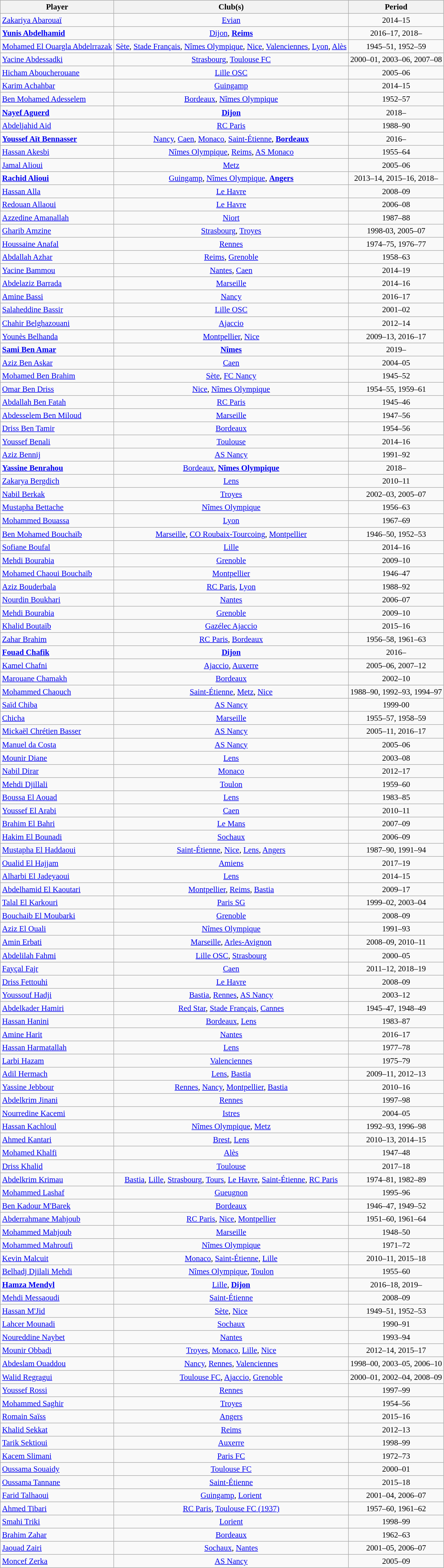<table class="wikitable collapsible collapsed" style="text-align:center;font-size:95%">
<tr>
<th scope="col">Player</th>
<th scope="col" class="unsortable">Club(s)</th>
<th scope="col">Period</th>
</tr>
<tr>
<td align="left"><a href='#'>Zakariya Abarouaï</a></td>
<td><a href='#'>Evian</a></td>
<td>2014–15</td>
</tr>
<tr>
<td align="left"><strong><a href='#'>Yunis Abdelhamid</a></strong></td>
<td><a href='#'>Dijon</a>, <strong><a href='#'>Reims</a></strong></td>
<td>2016–17, 2018–</td>
</tr>
<tr>
<td align="left"><a href='#'>Mohamed El Ouargla Abdelrrazak</a></td>
<td><a href='#'>Sète</a>, <a href='#'>Stade Français</a>, <a href='#'>Nîmes Olympique</a>, <a href='#'>Nice</a>, <a href='#'>Valenciennes</a>, <a href='#'>Lyon</a>, <a href='#'>Alès</a></td>
<td>1945–51, 1952–59</td>
</tr>
<tr>
<td align="left"><a href='#'>Yacine Abdessadki</a></td>
<td><a href='#'>Strasbourg</a>, <a href='#'>Toulouse FC</a></td>
<td>2000–01, 2003–06, 2007–08</td>
</tr>
<tr>
<td align="left"><a href='#'>Hicham Aboucherouane</a></td>
<td><a href='#'>Lille OSC</a></td>
<td>2005–06</td>
</tr>
<tr>
<td align="left"><a href='#'>Karim Achahbar</a></td>
<td><a href='#'>Guingamp</a></td>
<td>2014–15</td>
</tr>
<tr>
<td align="left"><a href='#'>Ben Mohamed Adesselem</a></td>
<td><a href='#'>Bordeaux</a>, <a href='#'>Nîmes Olympique</a></td>
<td>1952–57</td>
</tr>
<tr>
<td align="left"><strong><a href='#'>Nayef Aguerd</a></strong></td>
<td><strong><a href='#'>Dijon</a></strong></td>
<td>2018–</td>
</tr>
<tr>
<td align="left"><a href='#'>Abdeljahid Aid</a></td>
<td><a href='#'>RC Paris</a></td>
<td>1988–90</td>
</tr>
<tr>
<td align="left"><strong><a href='#'>Youssef Aït Bennasser</a></strong></td>
<td><a href='#'>Nancy</a>, <a href='#'>Caen</a>, <a href='#'>Monaco</a>, <a href='#'>Saint-Étienne</a>, <strong><a href='#'>Bordeaux</a></strong></td>
<td>2016–</td>
</tr>
<tr>
<td align="left"><a href='#'>Hassan Akesbi</a></td>
<td><a href='#'>Nîmes Olympique</a>, <a href='#'>Reims</a>, <a href='#'>AS Monaco</a></td>
<td>1955–64</td>
</tr>
<tr>
<td align="left"><a href='#'>Jamal Alioui</a></td>
<td><a href='#'>Metz</a></td>
<td>2005–06</td>
</tr>
<tr>
<td align="left"><strong><a href='#'>Rachid Alioui</a></strong></td>
<td><a href='#'>Guingamp</a>, <a href='#'>Nîmes Olympique</a>, <strong><a href='#'>Angers</a></strong></td>
<td>2013–14, 2015–16, 2018–</td>
</tr>
<tr>
<td align="left"><a href='#'>Hassan Alla</a></td>
<td><a href='#'>Le Havre</a></td>
<td>2008–09</td>
</tr>
<tr>
<td align="left"><a href='#'>Redouan Allaoui</a></td>
<td><a href='#'>Le Havre</a></td>
<td>2006–08</td>
</tr>
<tr>
<td align="left"><a href='#'>Azzedine Amanallah</a></td>
<td><a href='#'>Niort</a></td>
<td>1987–88</td>
</tr>
<tr>
<td align="left"><a href='#'>Gharib Amzine</a></td>
<td><a href='#'>Strasbourg</a>, <a href='#'>Troyes</a></td>
<td>1998-03, 2005–07</td>
</tr>
<tr>
<td align="left"><a href='#'>Houssaine Anafal</a></td>
<td><a href='#'>Rennes</a></td>
<td>1974–75, 1976–77</td>
</tr>
<tr>
<td align="left"><a href='#'>Abdallah Azhar</a></td>
<td><a href='#'>Reims</a>, <a href='#'>Grenoble</a></td>
<td>1958–63</td>
</tr>
<tr>
<td align="left"><a href='#'>Yacine Bammou</a></td>
<td><a href='#'>Nantes</a>, <a href='#'>Caen</a></td>
<td>2014–19</td>
</tr>
<tr>
<td align="left"><a href='#'>Abdelaziz Barrada</a></td>
<td><a href='#'>Marseille</a></td>
<td>2014–16</td>
</tr>
<tr>
<td align="left"><a href='#'>Amine Bassi</a></td>
<td><a href='#'>Nancy</a></td>
<td>2016–17</td>
</tr>
<tr>
<td align="left"><a href='#'>Salaheddine Bassir</a></td>
<td><a href='#'>Lille OSC</a></td>
<td>2001–02</td>
</tr>
<tr>
<td align="left"><a href='#'>Chahir Belghazouani</a></td>
<td><a href='#'>Ajaccio</a></td>
<td>2012–14</td>
</tr>
<tr>
<td align="left"><a href='#'>Younès Belhanda</a></td>
<td><a href='#'>Montpellier</a>, <a href='#'>Nice</a></td>
<td>2009–13, 2016–17</td>
</tr>
<tr>
<td align="left"><strong><a href='#'>Sami Ben Amar</a></strong></td>
<td><strong><a href='#'>Nîmes</a></strong></td>
<td>2019–</td>
</tr>
<tr>
<td align="left"><a href='#'>Aziz Ben Askar</a></td>
<td><a href='#'>Caen</a></td>
<td>2004–05</td>
</tr>
<tr>
<td align="left"><a href='#'>Mohamed Ben Brahim</a></td>
<td><a href='#'>Sète</a>, <a href='#'>FC Nancy</a></td>
<td>1945–52</td>
</tr>
<tr>
<td align="left"><a href='#'>Omar Ben Driss</a></td>
<td><a href='#'>Nice</a>, <a href='#'>Nîmes Olympique</a></td>
<td>1954–55, 1959–61</td>
</tr>
<tr>
<td align="left"><a href='#'>Abdallah Ben Fatah</a></td>
<td><a href='#'>RC Paris</a></td>
<td>1945–46</td>
</tr>
<tr>
<td align="left"><a href='#'>Abdesselem Ben Miloud</a></td>
<td><a href='#'>Marseille</a></td>
<td>1947–56</td>
</tr>
<tr>
<td align="left"><a href='#'>Driss Ben Tamir</a></td>
<td><a href='#'>Bordeaux</a></td>
<td>1954–56</td>
</tr>
<tr>
<td align="left"><a href='#'>Youssef Benali</a></td>
<td><a href='#'>Toulouse</a></td>
<td>2014–16</td>
</tr>
<tr>
<td align="left"><a href='#'>Aziz Bennij</a></td>
<td><a href='#'>AS Nancy</a></td>
<td>1991–92</td>
</tr>
<tr>
<td align="left"><strong><a href='#'>Yassine Benrahou</a></strong></td>
<td><a href='#'>Bordeaux</a>, <strong><a href='#'>Nîmes Olympique</a></strong></td>
<td>2018–</td>
</tr>
<tr>
<td align="left"><a href='#'>Zakarya Bergdich</a></td>
<td><a href='#'>Lens</a></td>
<td>2010–11</td>
</tr>
<tr>
<td align="left"><a href='#'>Nabil Berkak</a></td>
<td><a href='#'>Troyes</a></td>
<td>2002–03, 2005–07</td>
</tr>
<tr>
<td align="left"><a href='#'>Mustapha Bettache</a></td>
<td><a href='#'>Nîmes Olympique</a></td>
<td>1956–63</td>
</tr>
<tr>
<td align="left"><a href='#'>Mohammed Bouassa</a></td>
<td><a href='#'>Lyon</a></td>
<td>1967–69</td>
</tr>
<tr>
<td align="left"><a href='#'>Ben Mohamed Bouchaïb</a></td>
<td><a href='#'>Marseille</a>, <a href='#'>CO Roubaix-Tourcoing</a>, <a href='#'>Montpellier</a></td>
<td>1946–50, 1952–53</td>
</tr>
<tr>
<td align="left"><a href='#'>Sofiane Boufal</a></td>
<td><a href='#'>Lille</a></td>
<td>2014–16</td>
</tr>
<tr>
<td align="left"><a href='#'>Mehdi Bourabia</a></td>
<td><a href='#'>Grenoble</a></td>
<td>2009–10</td>
</tr>
<tr>
<td align="left"><a href='#'>Mohamed Chaoui Bouchaïb</a></td>
<td><a href='#'>Montpellier</a></td>
<td>1946–47</td>
</tr>
<tr>
<td align="left"><a href='#'>Aziz Bouderbala</a></td>
<td><a href='#'>RC Paris</a>, <a href='#'>Lyon</a></td>
<td>1988–92</td>
</tr>
<tr>
<td align="left"><a href='#'>Nourdin Boukhari</a></td>
<td><a href='#'>Nantes</a></td>
<td>2006–07</td>
</tr>
<tr>
<td align="left"><a href='#'>Mehdi Bourabia</a></td>
<td><a href='#'>Grenoble</a></td>
<td>2009–10</td>
</tr>
<tr>
<td align="left"><a href='#'>Khalid Boutaïb</a></td>
<td><a href='#'>Gazélec Ajaccio</a></td>
<td>2015–16</td>
</tr>
<tr>
<td align="left"><a href='#'>Zahar Brahim</a></td>
<td><a href='#'>RC Paris</a>, <a href='#'>Bordeaux</a></td>
<td>1956–58, 1961–63</td>
</tr>
<tr>
<td align="left"><strong><a href='#'>Fouad Chafik</a></strong></td>
<td><strong><a href='#'>Dijon</a></strong></td>
<td>2016–</td>
</tr>
<tr>
<td align="left"><a href='#'>Kamel Chafni</a></td>
<td><a href='#'>Ajaccio</a>, <a href='#'>Auxerre</a></td>
<td>2005–06, 2007–12</td>
</tr>
<tr>
<td align="left"><a href='#'>Marouane Chamakh</a></td>
<td><a href='#'>Bordeaux</a></td>
<td>2002–10</td>
</tr>
<tr>
<td align="left"><a href='#'>Mohammed Chaouch</a></td>
<td><a href='#'>Saint-Étienne</a>, <a href='#'>Metz</a>, <a href='#'>Nice</a></td>
<td>1988–90, 1992–93, 1994–97</td>
</tr>
<tr>
<td align="left"><a href='#'>Saïd Chiba</a></td>
<td><a href='#'>AS Nancy</a></td>
<td>1999-00</td>
</tr>
<tr>
<td align="left"><a href='#'>Chicha</a></td>
<td><a href='#'>Marseille</a></td>
<td>1955–57, 1958–59</td>
</tr>
<tr>
<td align="left"><a href='#'>Mickaël Chrétien Basser</a></td>
<td><a href='#'>AS Nancy</a></td>
<td>2005–11, 2016–17</td>
</tr>
<tr>
<td align="left"><a href='#'>Manuel da Costa</a></td>
<td><a href='#'>AS Nancy</a></td>
<td>2005–06</td>
</tr>
<tr>
<td align="left"><a href='#'>Mounir Diane</a></td>
<td><a href='#'>Lens</a></td>
<td>2003–08</td>
</tr>
<tr>
<td align="left"><a href='#'>Nabil Dirar</a></td>
<td><a href='#'>Monaco</a></td>
<td>2012–17</td>
</tr>
<tr>
<td align="left"><a href='#'>Mehdi Djillali</a></td>
<td><a href='#'>Toulon</a></td>
<td>1959–60</td>
</tr>
<tr>
<td align="left"><a href='#'>Boussa El Aouad</a></td>
<td><a href='#'>Lens</a></td>
<td>1983–85</td>
</tr>
<tr>
<td align="left"><a href='#'>Youssef El Arabi</a></td>
<td><a href='#'>Caen</a></td>
<td>2010–11</td>
</tr>
<tr>
<td align="left"><a href='#'>Brahim El Bahri</a></td>
<td><a href='#'>Le Mans</a></td>
<td>2007–09</td>
</tr>
<tr>
<td align="left"><a href='#'>Hakim El Bounadi</a></td>
<td><a href='#'>Sochaux</a></td>
<td>2006–09</td>
</tr>
<tr>
<td align="left"><a href='#'>Mustapha El Haddaoui</a></td>
<td><a href='#'>Saint-Étienne</a>, <a href='#'>Nice</a>, <a href='#'>Lens</a>, <a href='#'>Angers</a></td>
<td>1987–90, 1991–94</td>
</tr>
<tr>
<td align="left"><a href='#'>Oualid El Hajjam</a></td>
<td><a href='#'>Amiens</a></td>
<td>2017–19</td>
</tr>
<tr>
<td align="left"><a href='#'>Alharbi El Jadeyaoui</a></td>
<td><a href='#'>Lens</a></td>
<td>2014–15</td>
</tr>
<tr>
<td align="left"><a href='#'>Abdelhamid El Kaoutari</a></td>
<td><a href='#'>Montpellier</a>, <a href='#'>Reims</a>, <a href='#'>Bastia</a></td>
<td>2009–17</td>
</tr>
<tr>
<td align="left"><a href='#'>Talal El Karkouri</a></td>
<td><a href='#'>Paris SG</a></td>
<td>1999–02, 2003–04</td>
</tr>
<tr>
<td align="left"><a href='#'>Bouchaib El Moubarki</a></td>
<td><a href='#'>Grenoble</a></td>
<td>2008–09</td>
</tr>
<tr>
<td align="left"><a href='#'>Aziz El Ouali</a></td>
<td><a href='#'>Nîmes Olympique</a></td>
<td>1991–93</td>
</tr>
<tr>
<td align="left"><a href='#'>Amin Erbati</a></td>
<td><a href='#'>Marseille</a>, <a href='#'>Arles-Avignon</a></td>
<td>2008–09, 2010–11</td>
</tr>
<tr>
<td align="left"><a href='#'>Abdelilah Fahmi</a></td>
<td><a href='#'>Lille OSC</a>, <a href='#'>Strasbourg</a></td>
<td>2000–05</td>
</tr>
<tr>
<td align="left"><a href='#'>Fayçal Fajr</a></td>
<td><a href='#'>Caen</a></td>
<td>2011–12, 2018–19</td>
</tr>
<tr>
<td align="left"><a href='#'>Driss Fettouhi</a></td>
<td><a href='#'>Le Havre</a></td>
<td>2008–09</td>
</tr>
<tr>
<td align="left"><a href='#'>Youssouf Hadji</a></td>
<td><a href='#'>Bastia</a>, <a href='#'>Rennes</a>, <a href='#'>AS Nancy</a></td>
<td>2003–12</td>
</tr>
<tr>
<td align="left"><a href='#'>Abdelkader Hamiri</a></td>
<td><a href='#'>Red Star</a>, <a href='#'>Stade Français</a>, <a href='#'>Cannes</a></td>
<td>1945–47, 1948–49</td>
</tr>
<tr>
<td align="left"><a href='#'>Hassan Hanini</a></td>
<td><a href='#'>Bordeaux</a>, <a href='#'>Lens</a></td>
<td>1983–87</td>
</tr>
<tr>
<td align="left"><a href='#'>Amine Harit</a></td>
<td><a href='#'>Nantes</a></td>
<td>2016–17</td>
</tr>
<tr>
<td align="left"><a href='#'>Hassan Harmatallah</a></td>
<td><a href='#'>Lens</a></td>
<td>1977–78</td>
</tr>
<tr>
<td align="left"><a href='#'>Larbi Hazam</a></td>
<td><a href='#'>Valenciennes</a></td>
<td>1975–79</td>
</tr>
<tr>
<td align="left"><a href='#'>Adil Hermach</a></td>
<td><a href='#'>Lens</a>, <a href='#'>Bastia</a></td>
<td>2009–11, 2012–13</td>
</tr>
<tr>
<td align="left"><a href='#'>Yassine Jebbour</a></td>
<td><a href='#'>Rennes</a>, <a href='#'>Nancy</a>, <a href='#'>Montpellier</a>, <a href='#'>Bastia</a></td>
<td>2010–16</td>
</tr>
<tr>
<td align="left"><a href='#'>Abdelkrim Jinani</a></td>
<td><a href='#'>Rennes</a></td>
<td>1997–98</td>
</tr>
<tr>
<td align="left"><a href='#'>Nourredine Kacemi</a></td>
<td><a href='#'>Istres</a></td>
<td>2004–05</td>
</tr>
<tr>
<td align="left"><a href='#'>Hassan Kachloul</a></td>
<td><a href='#'>Nîmes Olympique</a>, <a href='#'>Metz</a></td>
<td>1992–93, 1996–98</td>
</tr>
<tr>
<td align="left"><a href='#'>Ahmed Kantari</a></td>
<td><a href='#'>Brest</a>, <a href='#'>Lens</a></td>
<td>2010–13, 2014–15</td>
</tr>
<tr>
<td align="left"><a href='#'>Mohamed Khalfi</a></td>
<td><a href='#'>Alès</a></td>
<td>1947–48</td>
</tr>
<tr>
<td align="left"><a href='#'>Driss Khalid</a></td>
<td><a href='#'>Toulouse</a></td>
<td>2017–18</td>
</tr>
<tr>
<td align="left"><a href='#'>Abdelkrim Krimau</a></td>
<td><a href='#'>Bastia</a>, <a href='#'>Lille</a>, <a href='#'>Strasbourg</a>, <a href='#'>Tours</a>, <a href='#'>Le Havre</a>, <a href='#'>Saint-Étienne</a>, <a href='#'>RC Paris</a></td>
<td>1974–81, 1982–89</td>
</tr>
<tr>
<td align="left"><a href='#'>Mohammed Lashaf</a></td>
<td><a href='#'>Gueugnon</a></td>
<td>1995–96</td>
</tr>
<tr>
<td align="left"><a href='#'>Ben Kadour M'Barek</a></td>
<td><a href='#'>Bordeaux</a></td>
<td>1946–47, 1949–52</td>
</tr>
<tr>
<td align="left"><a href='#'>Abderrahmane Mahjoub</a></td>
<td><a href='#'>RC Paris</a>, <a href='#'>Nice</a>, <a href='#'>Montpellier</a></td>
<td>1951–60, 1961–64</td>
</tr>
<tr>
<td align="left"><a href='#'>Mohammed Mahjoub</a></td>
<td><a href='#'>Marseille</a></td>
<td>1948–50</td>
</tr>
<tr>
<td align="left"><a href='#'>Mohammed Mahroufi</a></td>
<td><a href='#'>Nîmes Olympique</a></td>
<td>1971–72</td>
</tr>
<tr>
<td align="left"><a href='#'>Kevin Malcuit</a></td>
<td><a href='#'>Monaco</a>, <a href='#'>Saint-Étienne</a>, <a href='#'>Lille</a></td>
<td>2010–11, 2015–18</td>
</tr>
<tr>
<td align="left"><a href='#'>Belhadj Djilali Mehdi</a></td>
<td><a href='#'>Nîmes Olympique</a>, <a href='#'>Toulon</a></td>
<td>1955–60</td>
</tr>
<tr>
<td align="left"><strong><a href='#'>Hamza Mendyl</a></strong></td>
<td><a href='#'>Lille</a>, <strong><a href='#'>Dijon</a></strong></td>
<td>2016–18, 2019–</td>
</tr>
<tr>
<td align="left"><a href='#'>Mehdi Messaoudi</a></td>
<td><a href='#'>Saint-Étienne</a></td>
<td>2008–09</td>
</tr>
<tr>
<td align="left"><a href='#'>Hassan M'Jid</a></td>
<td><a href='#'>Sète</a>, <a href='#'>Nice</a></td>
<td>1949–51, 1952–53</td>
</tr>
<tr>
<td align="left"><a href='#'>Lahcer Mounadi</a></td>
<td><a href='#'>Sochaux</a></td>
<td>1990–91</td>
</tr>
<tr>
<td align="left"><a href='#'>Noureddine Naybet</a></td>
<td><a href='#'>Nantes</a></td>
<td>1993–94</td>
</tr>
<tr>
<td align="left"><a href='#'>Mounir Obbadi</a></td>
<td><a href='#'>Troyes</a>, <a href='#'>Monaco</a>, <a href='#'>Lille</a>, <a href='#'>Nice</a></td>
<td>2012–14, 2015–17</td>
</tr>
<tr>
<td align="left"><a href='#'>Abdeslam Ouaddou</a></td>
<td><a href='#'>Nancy</a>, <a href='#'>Rennes</a>, <a href='#'>Valenciennes</a></td>
<td>1998–00, 2003–05, 2006–10</td>
</tr>
<tr>
<td align="left"><a href='#'>Walid Regragui</a></td>
<td><a href='#'>Toulouse FC</a>, <a href='#'>Ajaccio</a>, <a href='#'>Grenoble</a></td>
<td>2000–01, 2002–04, 2008–09</td>
</tr>
<tr>
<td align="left"><a href='#'>Youssef Rossi</a></td>
<td><a href='#'>Rennes</a></td>
<td>1997–99</td>
</tr>
<tr>
<td align="left"><a href='#'>Mohammed Saghir</a></td>
<td><a href='#'>Troyes</a></td>
<td>1954–56</td>
</tr>
<tr>
<td align="left"><a href='#'>Romain Saïss</a></td>
<td><a href='#'>Angers</a></td>
<td>2015–16</td>
</tr>
<tr>
<td align="left"><a href='#'>Khalid Sekkat</a></td>
<td><a href='#'>Reims</a></td>
<td>2012–13</td>
</tr>
<tr>
<td align="left"><a href='#'>Tarik Sektioui</a></td>
<td><a href='#'>Auxerre</a></td>
<td>1998–99</td>
</tr>
<tr>
<td align="left"><a href='#'>Kacem Slimani</a></td>
<td><a href='#'>Paris FC</a></td>
<td>1972–73</td>
</tr>
<tr>
<td align="left"><a href='#'>Oussama Souaidy</a></td>
<td><a href='#'>Toulouse FC</a></td>
<td>2000–01</td>
</tr>
<tr>
<td align="left"><a href='#'>Oussama Tannane</a></td>
<td><a href='#'>Saint-Étienne</a></td>
<td>2015–18</td>
</tr>
<tr>
<td align="left"><a href='#'>Farid Talhaoui</a></td>
<td><a href='#'>Guingamp</a>, <a href='#'>Lorient</a></td>
<td>2001–04, 2006–07</td>
</tr>
<tr>
<td align="left"><a href='#'>Ahmed Tibari</a></td>
<td><a href='#'>RC Paris</a>, <a href='#'>Toulouse FC (1937)</a></td>
<td>1957–60, 1961–62</td>
</tr>
<tr>
<td align="left"><a href='#'>Smahi Triki</a></td>
<td><a href='#'>Lorient</a></td>
<td>1998–99</td>
</tr>
<tr>
<td align="left"><a href='#'>Brahim Zahar</a></td>
<td><a href='#'>Bordeaux</a></td>
<td>1962–63</td>
</tr>
<tr>
<td align="left"><a href='#'>Jaouad Zairi</a></td>
<td><a href='#'>Sochaux</a>, <a href='#'>Nantes</a></td>
<td>2001–05, 2006–07</td>
</tr>
<tr>
<td align="left"><a href='#'>Moncef Zerka</a></td>
<td><a href='#'>AS Nancy</a></td>
<td>2005–09</td>
</tr>
</table>
